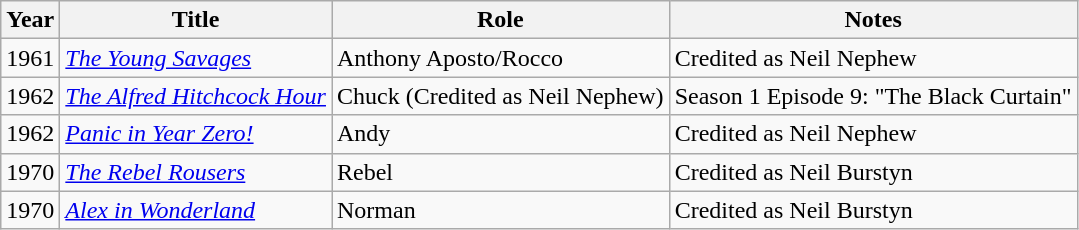<table class="wikitable sortable">
<tr>
<th>Year</th>
<th>Title</th>
<th>Role</th>
<th>Notes</th>
</tr>
<tr>
<td>1961</td>
<td><em><a href='#'>The Young Savages</a></em></td>
<td>Anthony Aposto/Rocco</td>
<td>Credited as Neil Nephew</td>
</tr>
<tr>
<td>1962</td>
<td><em><a href='#'>The Alfred Hitchcock Hour</a></em></td>
<td>Chuck (Credited as Neil Nephew)</td>
<td>Season 1 Episode 9: "The Black Curtain"</td>
</tr>
<tr>
<td>1962</td>
<td><em><a href='#'>Panic in Year Zero!</a></em></td>
<td>Andy</td>
<td>Credited as Neil Nephew</td>
</tr>
<tr>
<td>1970</td>
<td><em><a href='#'>The Rebel Rousers</a></em></td>
<td>Rebel</td>
<td>Credited as Neil Burstyn</td>
</tr>
<tr>
<td>1970</td>
<td><em><a href='#'>Alex in Wonderland</a></em></td>
<td>Norman</td>
<td>Credited as Neil Burstyn</td>
</tr>
</table>
